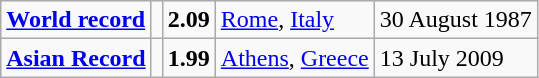<table class="wikitable">
<tr>
<td><strong><a href='#'>World record</a></strong></td>
<td></td>
<td><strong>2.09</strong></td>
<td><a href='#'>Rome</a>, <a href='#'>Italy</a></td>
<td>30 August  1987</td>
</tr>
<tr>
<td><strong><a href='#'>Asian Record</a></strong></td>
<td></td>
<td><strong>1.99</strong></td>
<td><a href='#'>Athens</a>, <a href='#'>Greece</a></td>
<td>13 July 2009</td>
</tr>
</table>
